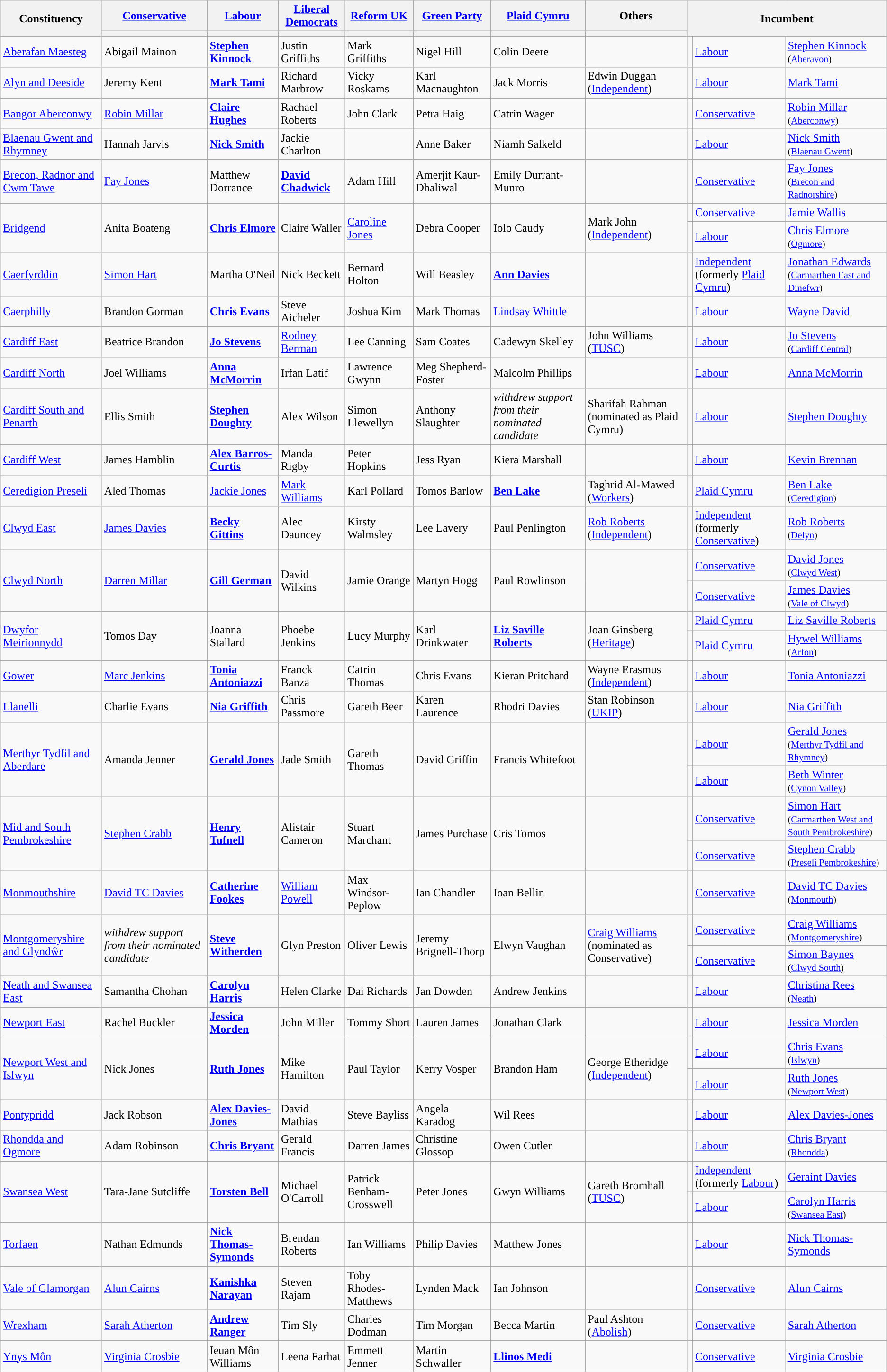<table class="wikitable sortable sticky-header">
<tr>
<th rowspan="2">Constituency</th>
<th><a href='#'>Conservative</a></th>
<th><a href='#'>Labour</a></th>
<th><a href='#'>Liberal Democrats</a></th>
<th><a href='#'>Reform UK</a></th>
<th><a href='#'>Green Party</a></th>
<th><a href='#'>Plaid Cymru</a></th>
<th>Others</th>
<th colspan="3" rowspan="2">Incumbent</th>
</tr>
<tr>
<th class="unsortable" style="background-color: "></th>
<th class="unsortable" style="background-color: "></th>
<th class="unsortable" style="background-color: "></th>
<th class="unsortable" style="background-color: "></th>
<th class="unsortable" style="background-color: "></th>
<th class="unsortable" style="background-color: "></th>
<th class="unsortable" style="background-color: "></th>
</tr>
<tr>
<td><a href='#'>Aberafan Maesteg</a></td>
<td>Abigail Mainon</td>
<td><strong><a href='#'>Stephen Kinnock</a></strong></td>
<td>Justin Griffiths</td>
<td>Mark Griffiths</td>
<td>Nigel Hill</td>
<td>Colin Deere</td>
<td><br></td>
<td style="color:inherit;background-color: "></td>
<td><a href='#'>Labour</a></td>
<td><a href='#'>Stephen Kinnock</a><br><small>(<a href='#'>Aberavon</a>)</small></td>
</tr>
<tr>
<td><a href='#'>Alyn and Deeside</a></td>
<td>Jeremy Kent</td>
<td><strong><a href='#'>Mark Tami</a></strong></td>
<td>Richard Marbrow</td>
<td>Vicky Roskams</td>
<td>Karl Macnaughton</td>
<td>Jack Morris</td>
<td>Edwin Duggan (<a href='#'>Independent</a>)</td>
<td style="color:inherit;background-color: "></td>
<td><a href='#'>Labour</a></td>
<td><a href='#'>Mark Tami</a></td>
</tr>
<tr>
<td><a href='#'>Bangor Aberconwy</a></td>
<td><a href='#'>Robin Millar</a></td>
<td><strong><a href='#'>Claire Hughes</a></strong></td>
<td>Rachael Roberts</td>
<td>John Clark</td>
<td>Petra Haig</td>
<td>Catrin Wager</td>
<td><br></td>
<td style="color:inherit;background-color: "></td>
<td><a href='#'>Conservative</a></td>
<td><a href='#'>Robin Millar</a><br><small>(<a href='#'>Aberconwy</a>)</small></td>
</tr>
<tr>
<td><a href='#'>Blaenau Gwent and Rhymney</a></td>
<td>Hannah Jarvis</td>
<td><strong><a href='#'>Nick Smith</a></strong></td>
<td>Jackie Charlton</td>
<td></td>
<td>Anne Baker</td>
<td>Niamh Salkeld</td>
<td><br></td>
<td style="color:inherit;background-color: "></td>
<td><a href='#'>Labour</a></td>
<td><a href='#'>Nick Smith</a><br><small>(<a href='#'>Blaenau Gwent</a>)</small></td>
</tr>
<tr>
<td><a href='#'>Brecon, Radnor and Cwm Tawe</a></td>
<td><a href='#'>Fay Jones</a></td>
<td>Matthew Dorrance</td>
<td><strong><a href='#'>David Chadwick</a></strong></td>
<td>Adam Hill</td>
<td>Amerjit Kaur-Dhaliwal</td>
<td>Emily Durrant-Munro</td>
<td><br></td>
<td style="color:inherit;background-color: "></td>
<td><a href='#'>Conservative</a></td>
<td><a href='#'>Fay Jones</a><br><small>(<a href='#'>Brecon and Radnorshire</a>)</small></td>
</tr>
<tr>
<td rowspan="2"><a href='#'>Bridgend</a></td>
<td rowspan="2">Anita Boateng</td>
<td rowspan="2"><strong><a href='#'>Chris Elmore</a></strong></td>
<td rowspan="2">Claire Waller</td>
<td rowspan="2"><a href='#'>Caroline Jones</a></td>
<td rowspan="2">Debra Cooper</td>
<td rowspan="2">Iolo Caudy</td>
<td rowspan="2">Mark John (<a href='#'>Independent</a>)</td>
<td style="color:inherit;background-color: "></td>
<td><a href='#'>Conservative</a></td>
<td><a href='#'>Jamie Wallis</a></td>
</tr>
<tr>
<td style="color:inherit;background-color: "></td>
<td><a href='#'>Labour</a></td>
<td><a href='#'>Chris Elmore</a><br><small>(<a href='#'>Ogmore</a>)</small></td>
</tr>
<tr>
<td><a href='#'>Caerfyrddin</a></td>
<td><a href='#'>Simon Hart</a></td>
<td>Martha O'Neil</td>
<td>Nick Beckett</td>
<td>Bernard Holton</td>
<td>Will Beasley</td>
<td><strong><a href='#'>Ann Davies</a></strong></td>
<td><br></td>
<td style="color:inherit;background-color: "></td>
<td><a href='#'>Independent</a> (formerly <a href='#'>Plaid Cymru</a>)</td>
<td><a href='#'>Jonathan Edwards</a><br><small>(<a href='#'>Carmarthen East and Dinefwr</a>)</small></td>
</tr>
<tr>
<td><a href='#'>Caerphilly</a></td>
<td>Brandon Gorman</td>
<td><strong><a href='#'>Chris Evans</a></strong></td>
<td>Steve Aicheler</td>
<td>Joshua Kim</td>
<td>Mark Thomas</td>
<td><a href='#'>Lindsay Whittle</a></td>
<td></td>
<td style="color:inherit;background-color: "></td>
<td><a href='#'>Labour</a></td>
<td><a href='#'>Wayne David</a></td>
</tr>
<tr>
<td><a href='#'>Cardiff East</a></td>
<td>Beatrice Brandon</td>
<td><strong><a href='#'>Jo Stevens</a></strong></td>
<td><a href='#'>Rodney Berman</a></td>
<td>Lee Canning</td>
<td>Sam Coates</td>
<td>Cadewyn Skelley</td>
<td>John Williams (<a href='#'>TUSC</a>)</td>
<td style="color:inherit;background-color: "></td>
<td><a href='#'>Labour</a></td>
<td><a href='#'>Jo Stevens</a><br><small>(<a href='#'>Cardiff Central</a>)</small></td>
</tr>
<tr>
<td><a href='#'>Cardiff North</a></td>
<td>Joel Williams</td>
<td><strong><a href='#'>Anna McMorrin</a></strong></td>
<td>Irfan Latif</td>
<td>Lawrence Gwynn</td>
<td>Meg Shepherd-Foster</td>
<td>Malcolm Phillips</td>
<td></td>
<td style="color:inherit;background-color: "></td>
<td><a href='#'>Labour</a></td>
<td><a href='#'>Anna McMorrin</a></td>
</tr>
<tr>
<td><a href='#'>Cardiff South and Penarth</a></td>
<td>Ellis Smith</td>
<td><strong><a href='#'>Stephen Doughty</a></strong></td>
<td>Alex Wilson</td>
<td>Simon Llewellyn</td>
<td>Anthony Slaughter</td>
<td><em>withdrew support from their nominated candidate</em></td>
<td>Sharifah Rahman (nominated as Plaid Cymru)</td>
<td style="color:inherit;background-color: "></td>
<td><a href='#'>Labour</a></td>
<td><a href='#'>Stephen Doughty</a></td>
</tr>
<tr>
<td><a href='#'>Cardiff West</a></td>
<td>James Hamblin</td>
<td><strong><a href='#'>Alex Barros-Curtis</a></strong></td>
<td>Manda Rigby</td>
<td>Peter Hopkins</td>
<td>Jess Ryan</td>
<td>Kiera Marshall</td>
<td><br></td>
<td style="color:inherit;background-color: "></td>
<td><a href='#'>Labour</a></td>
<td><a href='#'>Kevin Brennan</a></td>
</tr>
<tr>
<td><a href='#'>Ceredigion Preseli</a></td>
<td>Aled Thomas</td>
<td><a href='#'>Jackie Jones</a></td>
<td><a href='#'>Mark Williams</a></td>
<td>Karl Pollard</td>
<td>Tomos Barlow</td>
<td><strong><a href='#'>Ben Lake</a></strong></td>
<td>Taghrid Al-Mawed (<a href='#'>Workers</a>)</td>
<td style="color:inherit;background-color: "></td>
<td><a href='#'>Plaid Cymru</a></td>
<td><a href='#'>Ben Lake</a><br><small>(<a href='#'>Ceredigion</a>)</small></td>
</tr>
<tr>
<td><a href='#'>Clwyd East</a></td>
<td><a href='#'>James Davies</a></td>
<td><strong><a href='#'>Becky Gittins</a></strong></td>
<td>Alec Dauncey</td>
<td>Kirsty Walmsley</td>
<td>Lee Lavery</td>
<td>Paul Penlington</td>
<td><a href='#'>Rob Roberts</a> (<a href='#'>Independent</a>)</td>
<td style="color:inherit;background-color: "></td>
<td><a href='#'>Independent</a> (formerly <a href='#'>Conservative</a>)</td>
<td><a href='#'>Rob Roberts</a><br><small>(<a href='#'>Delyn</a>)</small></td>
</tr>
<tr>
<td rowspan="2"><a href='#'>Clwyd North</a></td>
<td rowspan="2"><a href='#'>Darren Millar</a></td>
<td rowspan="2"><strong><a href='#'>Gill German</a></strong></td>
<td rowspan="2">David Wilkins</td>
<td rowspan="2">Jamie Orange</td>
<td rowspan="2">Martyn Hogg</td>
<td rowspan="2">Paul Rowlinson</td>
<td rowspan="2"></td>
<td style="color:inherit;background-color: "></td>
<td><a href='#'>Conservative</a></td>
<td><a href='#'>David Jones</a><br><small>(<a href='#'>Clwyd West</a>)</small></td>
</tr>
<tr>
<td style="color:inherit;background-color: "></td>
<td><a href='#'>Conservative</a></td>
<td><a href='#'>James Davies</a><br><small>(<a href='#'>Vale of Clwyd</a>)</small></td>
</tr>
<tr>
<td rowspan="2"><a href='#'>Dwyfor Meirionnydd</a></td>
<td rowspan="2">Tomos Day</td>
<td rowspan="2">Joanna Stallard</td>
<td rowspan="2">Phoebe Jenkins</td>
<td rowspan="2">Lucy Murphy</td>
<td rowspan="2">Karl Drinkwater</td>
<td rowspan="2"><strong><a href='#'>Liz Saville Roberts</a></strong></td>
<td rowspan="2">Joan Ginsberg (<a href='#'>Heritage</a>)</td>
<td style="color:inherit;background-color: "></td>
<td><a href='#'>Plaid Cymru</a></td>
<td><a href='#'>Liz Saville Roberts</a></td>
</tr>
<tr>
<td style="color:inherit;background-color: "></td>
<td><a href='#'>Plaid Cymru</a></td>
<td><a href='#'>Hywel Williams</a><br><small>(<a href='#'>Arfon</a>)</small></td>
</tr>
<tr>
<td><a href='#'>Gower</a></td>
<td><a href='#'>Marc Jenkins</a></td>
<td><strong><a href='#'>Tonia Antoniazzi</a></strong></td>
<td>Franck Banza</td>
<td>Catrin Thomas</td>
<td>Chris Evans</td>
<td>Kieran Pritchard</td>
<td>Wayne Erasmus (<a href='#'>Independent</a>)</td>
<td style="color:inherit;background-color: "></td>
<td><a href='#'>Labour</a></td>
<td><a href='#'>Tonia Antoniazzi</a></td>
</tr>
<tr>
<td><a href='#'>Llanelli</a></td>
<td>Charlie Evans</td>
<td><strong><a href='#'>Nia Griffith</a></strong></td>
<td>Chris Passmore</td>
<td>Gareth Beer</td>
<td>Karen Laurence</td>
<td>Rhodri Davies</td>
<td>Stan Robinson (<a href='#'>UKIP</a>)</td>
<td style="color:inherit;background-color: "></td>
<td><a href='#'>Labour</a></td>
<td><a href='#'>Nia Griffith</a></td>
</tr>
<tr>
<td rowspan="2"><a href='#'>Merthyr Tydfil and Aberdare</a></td>
<td rowspan="2">Amanda Jenner</td>
<td rowspan="2"><strong><a href='#'>Gerald Jones</a></strong></td>
<td rowspan="2">Jade Smith</td>
<td rowspan="2">Gareth Thomas</td>
<td rowspan="2">David Griffin</td>
<td rowspan="2">Francis Whitefoot</td>
<td rowspan="2"><br></td>
<td style="color:inherit;background-color: "></td>
<td><a href='#'>Labour</a></td>
<td><a href='#'>Gerald Jones</a><br><small>(<a href='#'>Merthyr Tydfil and Rhymney</a>)</small></td>
</tr>
<tr>
<td style="color:inherit;background-color: "></td>
<td><a href='#'>Labour</a></td>
<td><a href='#'>Beth Winter</a><br><small>(<a href='#'>Cynon Valley</a>)</small></td>
</tr>
<tr>
<td rowspan="2"><a href='#'>Mid and South Pembrokeshire</a></td>
<td rowspan="2"><a href='#'>Stephen Crabb</a></td>
<td rowspan="2"><strong><a href='#'>Henry Tufnell</a></strong></td>
<td rowspan="2">Alistair Cameron</td>
<td rowspan="2">Stuart Marchant</td>
<td rowspan="2">James Purchase</td>
<td rowspan="2">Cris Tomos</td>
<td rowspan="2"><br></td>
<td style="color:inherit;background-color: "></td>
<td><a href='#'>Conservative</a></td>
<td><a href='#'>Simon Hart</a><br><small>(<a href='#'>Carmarthen West and South Pembrokeshire</a>)</small></td>
</tr>
<tr>
<td style="color:inherit;background-color: "></td>
<td><a href='#'>Conservative</a></td>
<td><a href='#'>Stephen Crabb</a><br><small>(<a href='#'>Preseli Pembrokeshire</a>)</small></td>
</tr>
<tr>
<td><a href='#'>Monmouthshire</a></td>
<td><a href='#'>David TC Davies</a></td>
<td><strong><a href='#'>Catherine Fookes</a></strong></td>
<td><a href='#'>William Powell</a></td>
<td>Max Windsor-Peplow</td>
<td>Ian Chandler</td>
<td>Ioan Bellin</td>
<td><br></td>
<td style="color:inherit;background-color: "></td>
<td><a href='#'>Conservative</a></td>
<td><a href='#'>David TC Davies</a><br><small>(<a href='#'>Monmouth</a>)</small></td>
</tr>
<tr>
<td rowspan="2"><a href='#'>Montgomeryshire and Glyndŵr</a></td>
<td rowspan="2"><em>withdrew support from their nominated candidate</em></td>
<td rowspan="2"><strong><a href='#'>Steve Witherden</a></strong></td>
<td rowspan="2">Glyn Preston</td>
<td rowspan="2">Oliver Lewis</td>
<td rowspan="2">Jeremy Brignell-Thorp</td>
<td rowspan="2">Elwyn Vaughan</td>
<td rowspan="2"><a href='#'>Craig Williams</a> (nominated as Conservative)</td>
<td style="color:inherit;background-color: "></td>
<td><a href='#'>Conservative</a></td>
<td><a href='#'>Craig Williams</a><br><small>(<a href='#'>Montgomeryshire</a>)</small></td>
</tr>
<tr>
<td style="color:inherit;background-color: "></td>
<td><a href='#'>Conservative</a></td>
<td><a href='#'>Simon Baynes</a><br><small>(<a href='#'>Clwyd South</a>)</small></td>
</tr>
<tr>
<td><a href='#'>Neath and Swansea East</a></td>
<td>Samantha Chohan</td>
<td><strong><a href='#'>Carolyn Harris</a></strong></td>
<td>Helen Clarke</td>
<td>Dai Richards</td>
<td>Jan Dowden</td>
<td>Andrew Jenkins</td>
<td></td>
<td style="color:inherit;background-color: "></td>
<td><a href='#'>Labour</a></td>
<td><a href='#'>Christina Rees</a><br><small>(<a href='#'>Neath</a>)</small></td>
</tr>
<tr>
<td><a href='#'>Newport East</a></td>
<td>Rachel Buckler</td>
<td><strong><a href='#'>Jessica Morden</a></strong></td>
<td>John Miller</td>
<td>Tommy Short</td>
<td>Lauren James</td>
<td>Jonathan Clark</td>
<td><br></td>
<td style="color:inherit;background-color: "></td>
<td><a href='#'>Labour</a></td>
<td><a href='#'>Jessica Morden</a></td>
</tr>
<tr>
<td rowspan="2"><a href='#'>Newport West and Islwyn</a></td>
<td rowspan="2">Nick Jones</td>
<td rowspan="2"><strong><a href='#'>Ruth Jones</a></strong></td>
<td rowspan="2">Mike Hamilton</td>
<td rowspan="2">Paul Taylor</td>
<td rowspan="2">Kerry Vosper</td>
<td rowspan="2">Brandon Ham</td>
<td rowspan="2">George Etheridge (<a href='#'>Independent</a>)</td>
<td style="color:inherit;background-color: "></td>
<td><a href='#'>Labour</a></td>
<td><a href='#'>Chris Evans</a><br><small>(<a href='#'>Islwyn</a>)</small></td>
</tr>
<tr>
<td style="color:inherit;background-color: "></td>
<td><a href='#'>Labour</a></td>
<td><a href='#'>Ruth Jones</a><br><small>(<a href='#'>Newport West</a>)</small></td>
</tr>
<tr>
<td><a href='#'>Pontypridd</a></td>
<td>Jack Robson</td>
<td><strong><a href='#'>Alex Davies-Jones</a></strong></td>
<td>David Mathias</td>
<td>Steve Bayliss</td>
<td>Angela Karadog</td>
<td>Wil Rees</td>
<td><br></td>
<td style="color:inherit;background-color: "></td>
<td><a href='#'>Labour</a></td>
<td><a href='#'>Alex Davies-Jones</a></td>
</tr>
<tr>
<td><a href='#'>Rhondda and Ogmore</a></td>
<td>Adam Robinson</td>
<td><strong><a href='#'>Chris Bryant</a></strong></td>
<td>Gerald Francis</td>
<td>Darren James</td>
<td>Christine Glossop</td>
<td>Owen Cutler</td>
<td></td>
<td style="color:inherit;background-color: "></td>
<td><a href='#'>Labour</a></td>
<td><a href='#'>Chris Bryant</a><br><small>(<a href='#'>Rhondda</a>)</small></td>
</tr>
<tr>
<td rowspan="2"><a href='#'>Swansea West</a></td>
<td rowspan="2">Tara-Jane Sutcliffe</td>
<td rowspan="2"><strong><a href='#'>Torsten Bell</a></strong></td>
<td rowspan="2">Michael O'Carroll</td>
<td rowspan="2">Patrick Benham-Crosswell</td>
<td rowspan="2">Peter Jones</td>
<td rowspan="2">Gwyn Williams</td>
<td rowspan="2">Gareth Bromhall (<a href='#'>TUSC</a>)</td>
<td style="color:inherit;background-color: "></td>
<td><a href='#'>Independent</a> (formerly <a href='#'>Labour</a>)</td>
<td><a href='#'>Geraint Davies</a></td>
</tr>
<tr>
<td style="color:inherit;background-color: "></td>
<td><a href='#'>Labour</a></td>
<td><a href='#'>Carolyn Harris</a><br><small>(<a href='#'>Swansea East</a>)</small></td>
</tr>
<tr>
<td><a href='#'>Torfaen</a></td>
<td>Nathan Edmunds</td>
<td><strong><a href='#'>Nick Thomas-Symonds</a></strong></td>
<td>Brendan Roberts</td>
<td>Ian Williams</td>
<td>Philip Davies</td>
<td>Matthew Jones</td>
<td><br></td>
<td style="color:inherit;background-color: "></td>
<td><a href='#'>Labour</a></td>
<td><a href='#'>Nick Thomas-Symonds</a></td>
</tr>
<tr>
<td><a href='#'>Vale of Glamorgan</a></td>
<td><a href='#'>Alun Cairns</a></td>
<td><strong><a href='#'>Kanishka Narayan</a></strong></td>
<td>Steven Rajam</td>
<td>Toby Rhodes-Matthews</td>
<td>Lynden Mack</td>
<td>Ian Johnson</td>
<td><br></td>
<td style="color:inherit;background-color: "></td>
<td><a href='#'>Conservative</a></td>
<td><a href='#'>Alun Cairns</a></td>
</tr>
<tr>
<td><a href='#'>Wrexham</a></td>
<td><a href='#'>Sarah Atherton</a></td>
<td><strong><a href='#'>Andrew Ranger</a></strong></td>
<td>Tim Sly</td>
<td>Charles Dodman</td>
<td>Tim Morgan</td>
<td>Becca Martin</td>
<td>Paul Ashton (<a href='#'>Abolish</a>)</td>
<td style="color:inherit;background-color: "></td>
<td><a href='#'>Conservative</a></td>
<td><a href='#'>Sarah Atherton</a></td>
</tr>
<tr>
<td><a href='#'>Ynys Môn</a></td>
<td><a href='#'>Virginia Crosbie</a></td>
<td>Ieuan Môn Williams</td>
<td>Leena Farhat</td>
<td>Emmett Jenner</td>
<td>Martin Schwaller</td>
<td><strong><a href='#'>Llinos Medi</a></strong></td>
<td><br></td>
<td style="color:inherit;background-color: "></td>
<td><a href='#'>Conservative</a></td>
<td><a href='#'>Virginia Crosbie</a></td>
</tr>
</table>
